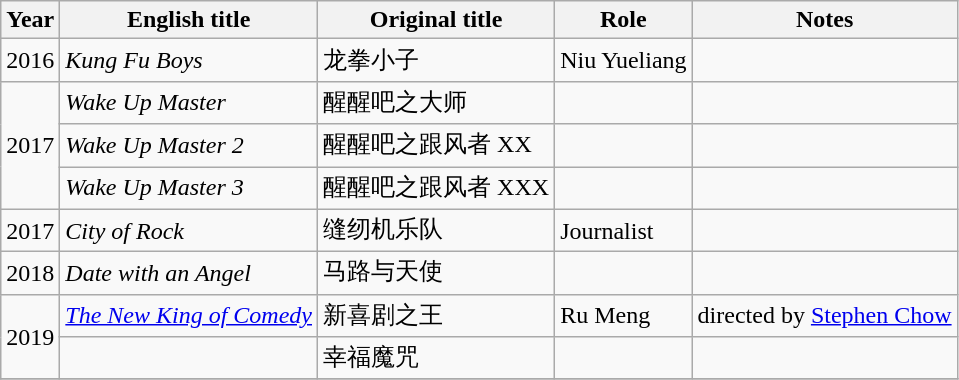<table class="wikitable sortable">
<tr>
<th>Year</th>
<th>English title</th>
<th>Original title</th>
<th>Role</th>
<th class="unsortable">Notes</th>
</tr>
<tr>
<td>2016</td>
<td><em>Kung Fu Boys</em></td>
<td>龙拳小子</td>
<td>Niu Yueliang</td>
<td></td>
</tr>
<tr>
<td rowspan=3>2017</td>
<td><em>Wake Up Master </em></td>
<td>醒醒吧之大师</td>
<td></td>
<td></td>
</tr>
<tr>
<td><em>Wake Up Master 2</em></td>
<td>醒醒吧之跟风者 XX</td>
<td></td>
<td></td>
</tr>
<tr>
<td><em>Wake Up Master 3</em></td>
<td>醒醒吧之跟风者 XXX</td>
<td></td>
<td></td>
</tr>
<tr>
<td>2017</td>
<td><em>City of Rock</em></td>
<td>缝纫机乐队</td>
<td>Journalist</td>
<td></td>
</tr>
<tr>
<td>2018</td>
<td><em>Date with an Angel</em></td>
<td>马路与天使</td>
<td></td>
<td></td>
</tr>
<tr>
<td rowspan=2>2019</td>
<td><em><a href='#'>The New King of Comedy</a></em></td>
<td>新喜剧之王</td>
<td>Ru Meng</td>
<td>directed by <a href='#'>Stephen Chow</a></td>
</tr>
<tr>
<td><em> </em></td>
<td>幸福魔咒</td>
<td></td>
<td></td>
</tr>
<tr>
</tr>
</table>
